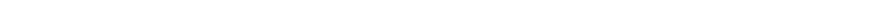<table style="width:70%; text-align:center;">
<tr style="color:white;">
<td style="background:"><strong>2</strong></td>
<td style="background:"><strong>2</strong></td>
<td style="background:"><strong>2</strong></td>
</tr>
</table>
